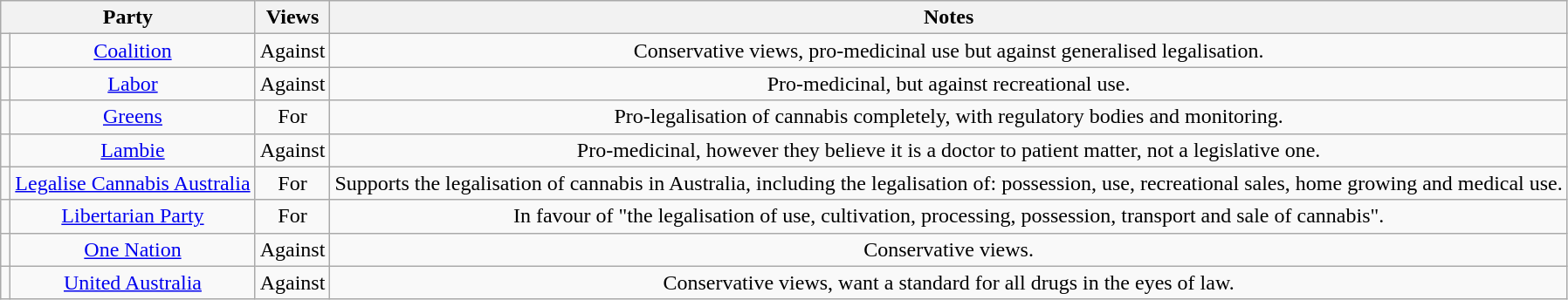<table class="wikitable" style="text-align:center">
<tr>
<th colspan="2">Party</th>
<th>Views</th>
<th>Notes</th>
</tr>
<tr>
<td></td>
<td><a href='#'>Coalition</a></td>
<td>Against</td>
<td>Conservative views, pro-medicinal use but against generalised legalisation.</td>
</tr>
<tr>
<td></td>
<td><a href='#'>Labor</a></td>
<td>Against</td>
<td>Pro-medicinal, but against recreational use.</td>
</tr>
<tr>
<td></td>
<td><a href='#'>Greens</a></td>
<td>For</td>
<td>Pro-legalisation of cannabis completely, with regulatory bodies and monitoring.</td>
</tr>
<tr>
<td></td>
<td><a href='#'>Lambie</a></td>
<td>Against</td>
<td>Pro-medicinal, however they believe it is a doctor to patient matter, not a legislative one.</td>
</tr>
<tr>
<td></td>
<td><a href='#'>Legalise Cannabis Australia</a></td>
<td>For</td>
<td>Supports the legalisation of cannabis in Australia, including the legalisation of: possession, use, recreational sales, home growing and medical use.</td>
</tr>
<tr>
<td></td>
<td><a href='#'>Libertarian Party</a></td>
<td>For</td>
<td>In favour of "the legalisation of use, cultivation, processing, possession, transport and sale of cannabis".</td>
</tr>
<tr>
<td></td>
<td><a href='#'>One Nation</a></td>
<td>Against</td>
<td>Conservative views.</td>
</tr>
<tr>
<td></td>
<td><a href='#'>United Australia</a></td>
<td>Against</td>
<td>Conservative views, want a standard for all drugs in the eyes of law.</td>
</tr>
</table>
